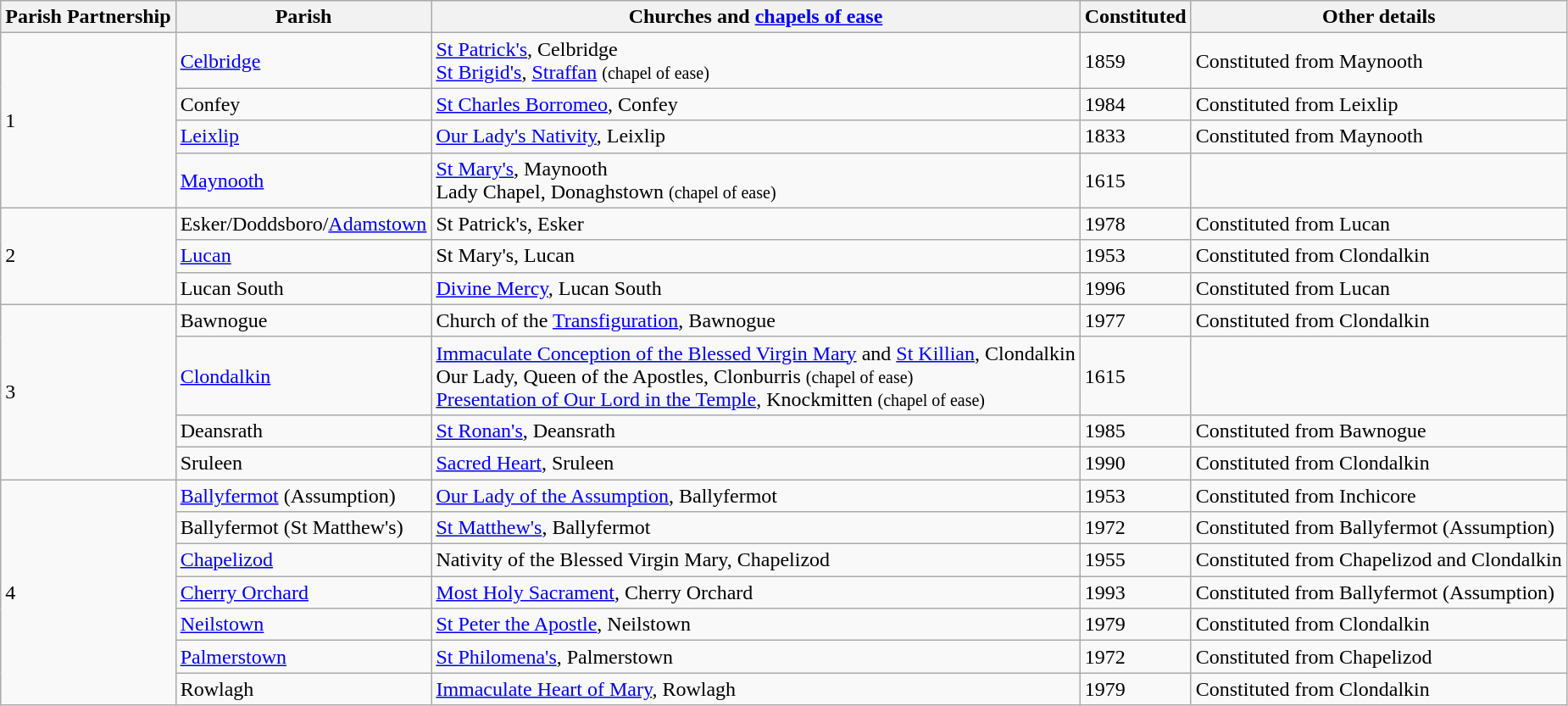<table class="wikitable">
<tr>
<th>Parish Partnership</th>
<th>Parish</th>
<th>Churches and <a href='#'>chapels of ease</a></th>
<th>Constituted</th>
<th>Other details</th>
</tr>
<tr>
<td rowspan="4">1</td>
<td><a href='#'>Celbridge</a></td>
<td><a href='#'>St Patrick's</a>, Celbridge<br><a href='#'>St Brigid's</a>, <a href='#'>Straffan</a> <small>(chapel of ease)</small></td>
<td>1859</td>
<td>Constituted from Maynooth<br></td>
</tr>
<tr>
<td>Confey</td>
<td><a href='#'>St Charles Borromeo</a>, Confey</td>
<td>1984</td>
<td>Constituted from Leixlip<br></td>
</tr>
<tr>
<td><a href='#'>Leixlip</a></td>
<td><a href='#'>Our Lady's Nativity</a>, Leixlip</td>
<td>1833</td>
<td>Constituted from Maynooth<br></td>
</tr>
<tr>
<td><a href='#'>Maynooth</a></td>
<td><a href='#'>St Mary's</a>, Maynooth<br>Lady Chapel, Donaghstown <small>(chapel of ease)</small></td>
<td>1615</td>
<td></td>
</tr>
<tr>
<td rowspan="3">2</td>
<td>Esker/Doddsboro/<a href='#'>Adamstown</a></td>
<td>St Patrick's, Esker</td>
<td>1978</td>
<td>Constituted from Lucan<br></td>
</tr>
<tr>
<td><a href='#'>Lucan</a></td>
<td>St Mary's, Lucan</td>
<td>1953</td>
<td>Constituted from Clondalkin<br></td>
</tr>
<tr>
<td>Lucan South</td>
<td><a href='#'>Divine Mercy</a>, Lucan South</td>
<td>1996</td>
<td>Constituted from Lucan<br></td>
</tr>
<tr>
<td rowspan="4">3</td>
<td>Bawnogue</td>
<td>Church of the <a href='#'>Transfiguration</a>, Bawnogue</td>
<td>1977</td>
<td>Constituted from Clondalkin<br></td>
</tr>
<tr>
<td><a href='#'>Clondalkin</a></td>
<td><a href='#'>Immaculate Conception of the Blessed Virgin Mary</a> and <a href='#'>St Killian</a>, Clondalkin<br>Our Lady, Queen of the Apostles, Clonburris <small>(chapel of ease)</small><br><a href='#'>Presentation of Our Lord in the Temple</a>, Knockmitten <small>(chapel of ease)</small></td>
<td>1615</td>
<td></td>
</tr>
<tr>
<td>Deansrath</td>
<td><a href='#'>St Ronan's</a>, Deansrath</td>
<td>1985</td>
<td>Constituted from Bawnogue<br></td>
</tr>
<tr>
<td>Sruleen</td>
<td><a href='#'>Sacred Heart</a>, Sruleen</td>
<td>1990</td>
<td>Constituted from Clondalkin<br></td>
</tr>
<tr>
<td rowspan="7">4</td>
<td><a href='#'>Ballyfermot</a> (Assumption)</td>
<td><a href='#'>Our Lady of the Assumption</a>, Ballyfermot</td>
<td>1953</td>
<td>Constituted from Inchicore<br></td>
</tr>
<tr>
<td>Ballyfermot (St Matthew's)</td>
<td><a href='#'>St Matthew's</a>, Ballyfermot</td>
<td>1972</td>
<td>Constituted from Ballyfermot (Assumption)<br></td>
</tr>
<tr>
<td><a href='#'>Chapelizod</a></td>
<td>Nativity of the Blessed Virgin Mary, Chapelizod</td>
<td>1955</td>
<td>Constituted from Chapelizod and Clondalkin<br></td>
</tr>
<tr>
<td><a href='#'>Cherry Orchard</a></td>
<td><a href='#'>Most Holy Sacrament</a>, Cherry Orchard</td>
<td>1993</td>
<td>Constituted from Ballyfermot (Assumption)<br></td>
</tr>
<tr>
<td><a href='#'>Neilstown</a></td>
<td><a href='#'>St Peter the Apostle</a>, Neilstown</td>
<td>1979</td>
<td>Constituted from Clondalkin<br></td>
</tr>
<tr>
<td><a href='#'>Palmerstown</a></td>
<td><a href='#'>St Philomena's</a>, Palmerstown</td>
<td>1972</td>
<td>Constituted from Chapelizod<br></td>
</tr>
<tr>
<td>Rowlagh</td>
<td><a href='#'>Immaculate Heart of Mary</a>, Rowlagh</td>
<td>1979</td>
<td>Constituted from Clondalkin<br></td>
</tr>
</table>
